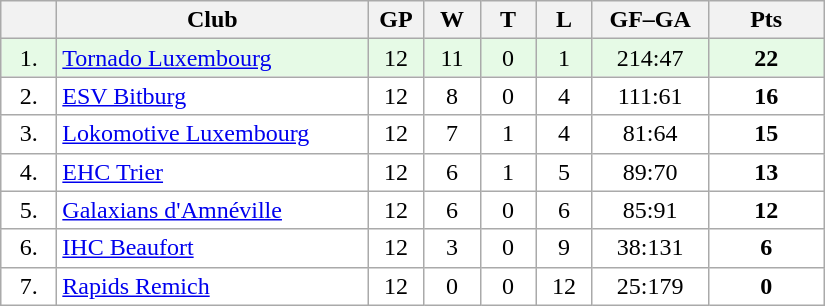<table class="wikitable">
<tr>
<th width="30"></th>
<th width="200">Club</th>
<th width="30">GP</th>
<th width="30">W</th>
<th width="30">T</th>
<th width="30">L</th>
<th width="70">GF–GA</th>
<th width="70">Pts</th>
</tr>
<tr bgcolor="#e6fae6" align="center">
<td>1.</td>
<td align="left"> <a href='#'>Tornado Luxembourg</a></td>
<td>12</td>
<td>11</td>
<td>0</td>
<td>1</td>
<td>214:47</td>
<td><strong>22</strong></td>
</tr>
<tr bgcolor="#FFFFFF" align="center">
<td>2.</td>
<td align="left"> <a href='#'>ESV Bitburg</a></td>
<td>12</td>
<td>8</td>
<td>0</td>
<td>4</td>
<td>111:61</td>
<td><strong>16</strong></td>
</tr>
<tr bgcolor="#FFFFFF" align="center">
<td>3.</td>
<td align="left"> <a href='#'>Lokomotive Luxembourg</a></td>
<td>12</td>
<td>7</td>
<td>1</td>
<td>4</td>
<td>81:64</td>
<td><strong>15</strong></td>
</tr>
<tr bgcolor="#FFFFFF" align="center">
<td>4.</td>
<td align="left"> <a href='#'>EHC Trier</a></td>
<td>12</td>
<td>6</td>
<td>1</td>
<td>5</td>
<td>89:70</td>
<td><strong>13</strong></td>
</tr>
<tr bgcolor="#FFFFFF" align="center">
<td>5.</td>
<td align="left"> <a href='#'>Galaxians d'Amnéville</a></td>
<td>12</td>
<td>6</td>
<td>0</td>
<td>6</td>
<td>85:91</td>
<td><strong>12</strong></td>
</tr>
<tr bgcolor="#FFFFFF" align="center">
<td>6.</td>
<td align="left"> <a href='#'>IHC Beaufort</a></td>
<td>12</td>
<td>3</td>
<td>0</td>
<td>9</td>
<td>38:131</td>
<td><strong>6</strong></td>
</tr>
<tr bgcolor="#FFFFFF" align="center">
<td>7.</td>
<td align="left"> <a href='#'>Rapids Remich</a></td>
<td>12</td>
<td>0</td>
<td>0</td>
<td>12</td>
<td>25:179</td>
<td><strong>0</strong></td>
</tr>
</table>
